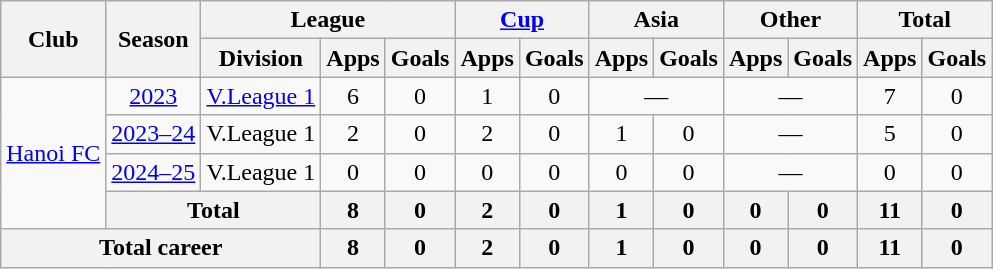<table class="wikitable" style="text-align: center;">
<tr>
<th rowspan="2">Club</th>
<th rowspan="2">Season</th>
<th colspan="3">League</th>
<th colspan="2"><a href='#'>Cup</a></th>
<th colspan="2">Asia</th>
<th colspan="2">Other</th>
<th colspan="2">Total</th>
</tr>
<tr>
<th>Division</th>
<th>Apps</th>
<th>Goals</th>
<th>Apps</th>
<th>Goals</th>
<th>Apps</th>
<th>Goals</th>
<th>Apps</th>
<th>Goals</th>
<th>Apps</th>
<th>Goals</th>
</tr>
<tr>
<td rowspan=4><a href='#'>Hanoi FC</a></td>
<td><a href='#'>2023</a></td>
<td><a href='#'>V.League 1</a></td>
<td>6</td>
<td>0</td>
<td>1</td>
<td>0</td>
<td colspan="2">—</td>
<td colspan="2">—</td>
<td>7</td>
<td>0</td>
</tr>
<tr>
<td><a href='#'>2023–24</a></td>
<td>V.League 1</td>
<td>2</td>
<td>0</td>
<td>2</td>
<td>0</td>
<td>1</td>
<td>0</td>
<td colspan="2">—</td>
<td>5</td>
<td>0</td>
</tr>
<tr>
<td><a href='#'>2024–25</a></td>
<td>V.League 1</td>
<td>0</td>
<td>0</td>
<td>0</td>
<td>0</td>
<td>0</td>
<td>0</td>
<td colspan="2">—</td>
<td>0</td>
<td>0</td>
</tr>
<tr>
<th colspan=2>Total</th>
<th>8</th>
<th>0</th>
<th>2</th>
<th>0</th>
<th>1</th>
<th>0</th>
<th>0</th>
<th>0</th>
<th>11</th>
<th>0</th>
</tr>
<tr>
<th colspan="3">Total career</th>
<th>8</th>
<th>0</th>
<th>2</th>
<th>0</th>
<th>1</th>
<th>0</th>
<th>0</th>
<th>0</th>
<th>11</th>
<th>0</th>
</tr>
</table>
